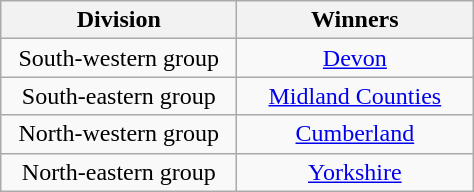<table class="wikitable" style="text-align: center">
<tr>
<th width=150>Division</th>
<th width=150>Winners</th>
</tr>
<tr>
<td>South-western group</td>
<td><a href='#'>Devon</a></td>
</tr>
<tr>
<td>South-eastern group</td>
<td><a href='#'>Midland Counties</a></td>
</tr>
<tr>
<td>North-western group</td>
<td><a href='#'>Cumberland</a></td>
</tr>
<tr>
<td>North-eastern group</td>
<td><a href='#'>Yorkshire</a></td>
</tr>
</table>
